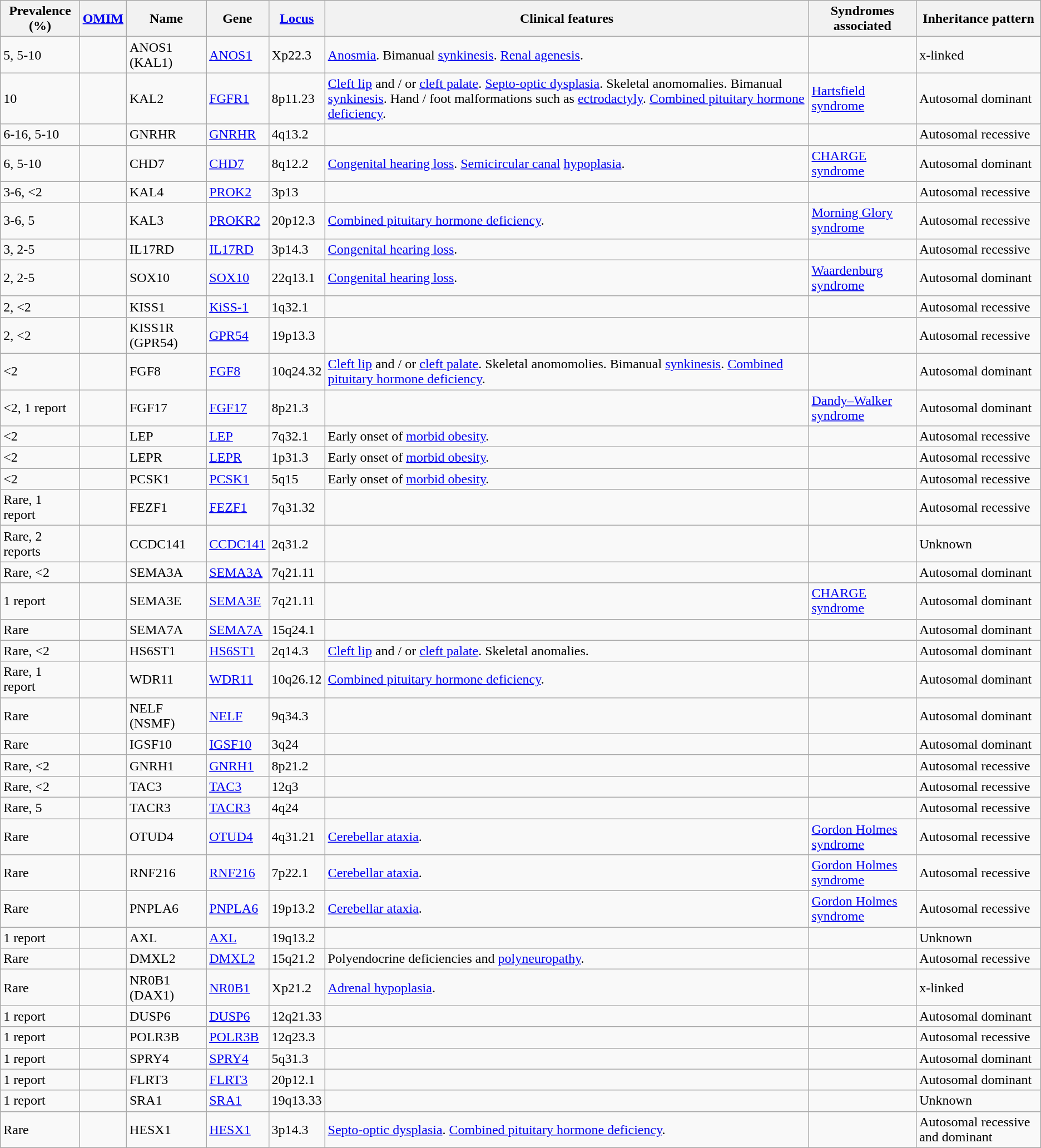<table class="wikitable">
<tr>
<th>Prevalence (%)</th>
<th><a href='#'>OMIM</a></th>
<th>Name</th>
<th>Gene</th>
<th><a href='#'>Locus</a></th>
<th>Clinical features</th>
<th>Syndromes associated</th>
<th>Inheritance pattern</th>
</tr>
<tr>
<td>5, 5-10</td>
<td></td>
<td>ANOS1 (KAL1)</td>
<td><a href='#'>ANOS1</a></td>
<td>Xp22.3</td>
<td><a href='#'>Anosmia</a>. Bimanual <a href='#'>synkinesis</a>. <a href='#'>Renal agenesis</a>.</td>
<td></td>
<td>x-linked</td>
</tr>
<tr>
<td>10</td>
<td></td>
<td>KAL2</td>
<td><a href='#'>FGFR1</a></td>
<td>8p11.23</td>
<td><a href='#'>Cleft lip</a> and / or <a href='#'>cleft palate</a>. <a href='#'>Septo-optic dysplasia</a>. Skeletal anomomalies. Bimanual <a href='#'>synkinesis</a>. Hand / foot malformations such as <a href='#'>ectrodactyly</a>. <a href='#'>Combined pituitary hormone deficiency</a>.</td>
<td><a href='#'>Hartsfield syndrome</a></td>
<td>Autosomal dominant</td>
</tr>
<tr>
<td>6-16, 5-10</td>
<td></td>
<td>GNRHR</td>
<td><a href='#'>GNRHR</a></td>
<td>4q13.2</td>
<td></td>
<td></td>
<td>Autosomal recessive</td>
</tr>
<tr>
<td>6, 5-10</td>
<td></td>
<td>CHD7</td>
<td><a href='#'>CHD7</a></td>
<td>8q12.2</td>
<td><a href='#'>Congenital hearing loss</a>. <a href='#'>Semicircular canal</a> <a href='#'>hypoplasia</a>.</td>
<td><a href='#'>CHARGE syndrome</a></td>
<td>Autosomal dominant</td>
</tr>
<tr>
<td>3-6, <2</td>
<td></td>
<td>KAL4</td>
<td><a href='#'>PROK2</a></td>
<td>3p13</td>
<td></td>
<td></td>
<td>Autosomal recessive</td>
</tr>
<tr>
<td>3-6, 5</td>
<td></td>
<td>KAL3</td>
<td><a href='#'>PROKR2</a></td>
<td>20p12.3</td>
<td><a href='#'>Combined pituitary hormone deficiency</a>.</td>
<td><a href='#'>Morning Glory syndrome</a></td>
<td>Autosomal recessive</td>
</tr>
<tr>
<td>3, 2-5</td>
<td></td>
<td>IL17RD</td>
<td><a href='#'>IL17RD</a></td>
<td>3p14.3</td>
<td><a href='#'>Congenital hearing loss</a>.</td>
<td></td>
<td>Autosomal recessive</td>
</tr>
<tr>
<td>2, 2-5</td>
<td></td>
<td>SOX10</td>
<td><a href='#'>SOX10</a></td>
<td>22q13.1</td>
<td><a href='#'>Congenital hearing loss</a>.</td>
<td><a href='#'>Waardenburg syndrome</a></td>
<td>Autosomal dominant</td>
</tr>
<tr>
<td>2, <2</td>
<td></td>
<td>KISS1</td>
<td><a href='#'>KiSS-1</a></td>
<td>1q32.1</td>
<td></td>
<td></td>
<td>Autosomal recessive</td>
</tr>
<tr>
<td>2, <2</td>
<td></td>
<td>KISS1R (GPR54)</td>
<td><a href='#'>GPR54</a></td>
<td>19p13.3</td>
<td></td>
<td></td>
<td>Autosomal recessive</td>
</tr>
<tr>
<td><2</td>
<td></td>
<td>FGF8</td>
<td><a href='#'>FGF8</a></td>
<td>10q24.32</td>
<td><a href='#'>Cleft lip</a> and / or <a href='#'>cleft palate</a>. Skeletal anomomolies. Bimanual <a href='#'>synkinesis</a>. <a href='#'>Combined pituitary hormone deficiency</a>.</td>
<td></td>
<td>Autosomal dominant</td>
</tr>
<tr>
<td><2, 1 report</td>
<td></td>
<td>FGF17</td>
<td><a href='#'>FGF17</a></td>
<td>8p21.3</td>
<td></td>
<td><a href='#'>Dandy–Walker syndrome</a></td>
<td>Autosomal dominant</td>
</tr>
<tr>
<td><2</td>
<td></td>
<td>LEP</td>
<td><a href='#'>LEP</a></td>
<td>7q32.1</td>
<td>Early onset of <a href='#'>morbid obesity</a>.</td>
<td></td>
<td>Autosomal recessive</td>
</tr>
<tr>
<td><2</td>
<td></td>
<td>LEPR</td>
<td><a href='#'>LEPR</a></td>
<td>1p31.3</td>
<td>Early onset of <a href='#'>morbid obesity</a>.</td>
<td></td>
<td>Autosomal recessive</td>
</tr>
<tr>
<td><2</td>
<td></td>
<td>PCSK1</td>
<td><a href='#'>PCSK1</a></td>
<td>5q15</td>
<td>Early onset of <a href='#'>morbid obesity</a>.</td>
<td></td>
<td>Autosomal recessive</td>
</tr>
<tr>
<td>Rare, 1 report</td>
<td></td>
<td>FEZF1</td>
<td><a href='#'>FEZF1</a></td>
<td>7q31.32</td>
<td></td>
<td></td>
<td>Autosomal recessive</td>
</tr>
<tr>
<td>Rare, 2 reports </td>
<td></td>
<td>CCDC141</td>
<td><a href='#'>CCDC141</a></td>
<td>2q31.2</td>
<td></td>
<td></td>
<td>Unknown</td>
</tr>
<tr>
<td>Rare, <2</td>
<td></td>
<td>SEMA3A</td>
<td><a href='#'>SEMA3A</a></td>
<td>7q21.11</td>
<td></td>
<td></td>
<td>Autosomal dominant</td>
</tr>
<tr>
<td>1 report</td>
<td></td>
<td>SEMA3E</td>
<td><a href='#'>SEMA3E</a></td>
<td>7q21.11</td>
<td></td>
<td><a href='#'>CHARGE syndrome</a></td>
<td>Autosomal dominant</td>
</tr>
<tr>
<td>Rare</td>
<td></td>
<td>SEMA7A</td>
<td><a href='#'>SEMA7A</a></td>
<td>15q24.1</td>
<td></td>
<td></td>
<td>Autosomal dominant</td>
</tr>
<tr>
<td>Rare, <2</td>
<td></td>
<td>HS6ST1</td>
<td><a href='#'>HS6ST1</a></td>
<td>2q14.3</td>
<td><a href='#'>Cleft lip</a> and / or <a href='#'>cleft palate</a>. Skeletal anomalies.</td>
<td></td>
<td>Autosomal dominant</td>
</tr>
<tr>
<td>Rare, 1 report</td>
<td></td>
<td>WDR11</td>
<td><a href='#'>WDR11</a></td>
<td>10q26.12</td>
<td><a href='#'>Combined pituitary hormone deficiency</a>.</td>
<td></td>
<td>Autosomal dominant</td>
</tr>
<tr>
<td>Rare</td>
<td></td>
<td>NELF (NSMF)</td>
<td><a href='#'>NELF</a></td>
<td>9q34.3</td>
<td></td>
<td></td>
<td>Autosomal dominant</td>
</tr>
<tr>
<td>Rare</td>
<td></td>
<td>IGSF10</td>
<td><a href='#'>IGSF10</a></td>
<td>3q24</td>
<td></td>
<td></td>
<td>Autosomal dominant</td>
</tr>
<tr>
<td>Rare, <2</td>
<td></td>
<td>GNRH1</td>
<td><a href='#'>GNRH1</a></td>
<td>8p21.2</td>
<td></td>
<td></td>
<td>Autosomal recessive</td>
</tr>
<tr>
<td>Rare, <2</td>
<td></td>
<td>TAC3</td>
<td><a href='#'>TAC3</a></td>
<td>12q3</td>
<td></td>
<td></td>
<td>Autosomal recessive</td>
</tr>
<tr>
<td>Rare, 5</td>
<td></td>
<td>TACR3</td>
<td><a href='#'>TACR3</a></td>
<td>4q24</td>
<td></td>
<td></td>
<td>Autosomal recessive</td>
</tr>
<tr>
<td>Rare</td>
<td></td>
<td>OTUD4</td>
<td><a href='#'>OTUD4</a></td>
<td>4q31.21</td>
<td><a href='#'>Cerebellar ataxia</a>.</td>
<td><a href='#'>Gordon Holmes syndrome</a></td>
<td>Autosomal recessive</td>
</tr>
<tr>
<td>Rare</td>
<td></td>
<td>RNF216</td>
<td><a href='#'>RNF216</a></td>
<td>7p22.1</td>
<td><a href='#'>Cerebellar ataxia</a>.</td>
<td><a href='#'>Gordon Holmes syndrome</a></td>
<td>Autosomal recessive</td>
</tr>
<tr>
<td>Rare</td>
<td></td>
<td>PNPLA6</td>
<td><a href='#'>PNPLA6</a></td>
<td>19p13.2</td>
<td><a href='#'>Cerebellar ataxia</a>.</td>
<td><a href='#'>Gordon Holmes syndrome</a></td>
<td>Autosomal recessive</td>
</tr>
<tr>
<td>1 report</td>
<td></td>
<td>AXL</td>
<td><a href='#'>AXL</a></td>
<td>19q13.2</td>
<td></td>
<td></td>
<td>Unknown</td>
</tr>
<tr>
<td>Rare</td>
<td></td>
<td>DMXL2</td>
<td><a href='#'>DMXL2</a></td>
<td>15q21.2</td>
<td>Polyendocrine deficiencies and <a href='#'>polyneuropathy</a>.</td>
<td></td>
<td>Autosomal recessive</td>
</tr>
<tr>
<td>Rare</td>
<td></td>
<td>NR0B1 (DAX1)</td>
<td><a href='#'>NR0B1</a></td>
<td>Xp21.2</td>
<td><a href='#'>Adrenal hypoplasia</a>.</td>
<td></td>
<td>x-linked</td>
</tr>
<tr>
<td>1 report</td>
<td></td>
<td>DUSP6</td>
<td><a href='#'>DUSP6</a></td>
<td>12q21.33</td>
<td></td>
<td></td>
<td>Autosomal dominant</td>
</tr>
<tr>
<td>1 report</td>
<td></td>
<td>POLR3B</td>
<td><a href='#'>POLR3B</a></td>
<td>12q23.3</td>
<td></td>
<td></td>
<td>Autosomal recessive</td>
</tr>
<tr>
<td>1 report</td>
<td></td>
<td>SPRY4</td>
<td><a href='#'>SPRY4</a></td>
<td>5q31.3</td>
<td></td>
<td></td>
<td>Autosomal dominant</td>
</tr>
<tr>
<td>1 report</td>
<td></td>
<td>FLRT3</td>
<td><a href='#'>FLRT3</a></td>
<td>20p12.1</td>
<td></td>
<td></td>
<td>Autosomal dominant</td>
</tr>
<tr>
<td>1 report</td>
<td></td>
<td>SRA1</td>
<td><a href='#'>SRA1</a></td>
<td>19q13.33</td>
<td></td>
<td></td>
<td>Unknown</td>
</tr>
<tr>
<td>Rare</td>
<td></td>
<td>HESX1</td>
<td><a href='#'>HESX1</a></td>
<td>3p14.3</td>
<td><a href='#'>Septo-optic dysplasia</a>. <a href='#'>Combined pituitary hormone deficiency</a>.</td>
<td></td>
<td>Autosomal recessive and dominant</td>
</tr>
</table>
